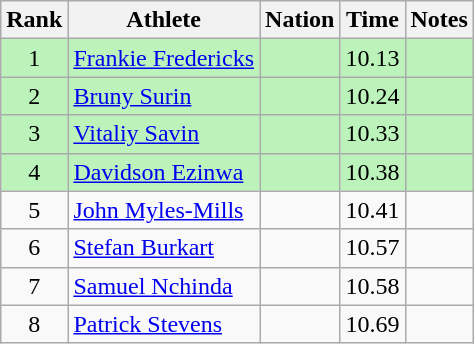<table class="wikitable sortable" style="text-align:center">
<tr>
<th>Rank</th>
<th>Athlete</th>
<th>Nation</th>
<th>Time</th>
<th>Notes</th>
</tr>
<tr style="background:#bbf3bb;">
<td>1</td>
<td align=left><a href='#'>Frankie Fredericks</a></td>
<td align=left></td>
<td>10.13</td>
<td></td>
</tr>
<tr style="background:#bbf3bb;">
<td>2</td>
<td align=left><a href='#'>Bruny Surin</a></td>
<td align=left></td>
<td>10.24</td>
<td></td>
</tr>
<tr style="background:#bbf3bb;">
<td>3</td>
<td align=left><a href='#'>Vitaliy Savin</a></td>
<td align=left></td>
<td>10.33</td>
<td></td>
</tr>
<tr style="background:#bbf3bb;">
<td>4</td>
<td align=left><a href='#'>Davidson Ezinwa</a></td>
<td align=left></td>
<td>10.38</td>
<td></td>
</tr>
<tr>
<td>5</td>
<td align=left><a href='#'>John Myles-Mills</a></td>
<td align=left></td>
<td>10.41</td>
<td></td>
</tr>
<tr>
<td>6</td>
<td align=left><a href='#'>Stefan Burkart</a></td>
<td align=left></td>
<td>10.57</td>
<td></td>
</tr>
<tr>
<td>7</td>
<td align=left><a href='#'>Samuel Nchinda</a></td>
<td align=left></td>
<td>10.58</td>
<td></td>
</tr>
<tr>
<td>8</td>
<td align=left><a href='#'>Patrick Stevens</a></td>
<td align=left></td>
<td>10.69</td>
<td></td>
</tr>
</table>
